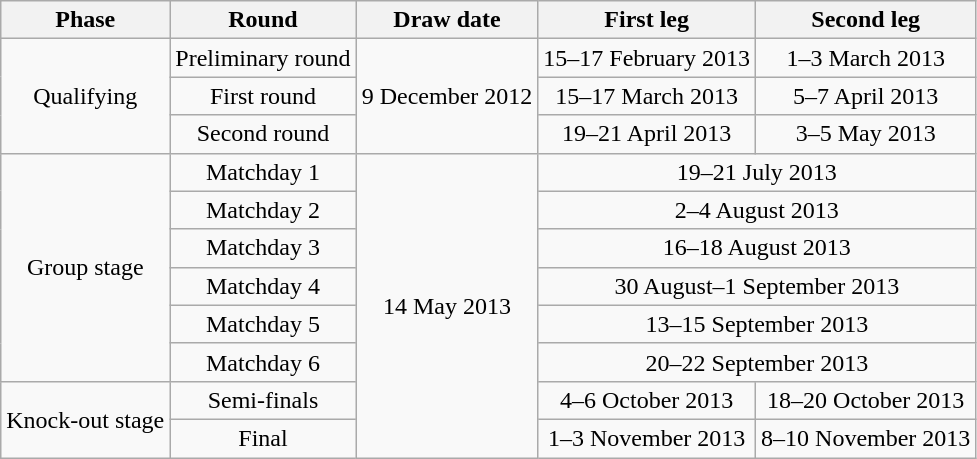<table class="wikitable" style="text-align:center">
<tr>
<th>Phase</th>
<th>Round</th>
<th>Draw date</th>
<th>First leg</th>
<th>Second leg</th>
</tr>
<tr>
<td rowspan=3>Qualifying</td>
<td>Preliminary round</td>
<td rowspan=3>9 December 2012</td>
<td>15–17 February 2013</td>
<td>1–3 March 2013</td>
</tr>
<tr>
<td>First round</td>
<td>15–17 March 2013</td>
<td>5–7 April 2013</td>
</tr>
<tr>
<td>Second round</td>
<td>19–21 April 2013</td>
<td>3–5 May 2013</td>
</tr>
<tr>
<td rowspan=6>Group stage</td>
<td>Matchday 1</td>
<td rowspan=8>14 May 2013</td>
<td colspan=2>19–21 July 2013</td>
</tr>
<tr>
<td>Matchday 2</td>
<td colspan=2>2–4 August 2013</td>
</tr>
<tr>
<td>Matchday 3</td>
<td colspan=2>16–18 August 2013</td>
</tr>
<tr>
<td>Matchday 4</td>
<td colspan=2>30 August–1 September 2013</td>
</tr>
<tr>
<td>Matchday 5</td>
<td colspan=2>13–15 September 2013</td>
</tr>
<tr>
<td>Matchday 6</td>
<td colspan=2>20–22 September 2013</td>
</tr>
<tr>
<td rowspan=2>Knock-out stage</td>
<td>Semi-finals</td>
<td>4–6 October 2013</td>
<td>18–20 October 2013</td>
</tr>
<tr>
<td>Final</td>
<td>1–3 November 2013</td>
<td>8–10 November 2013</td>
</tr>
</table>
